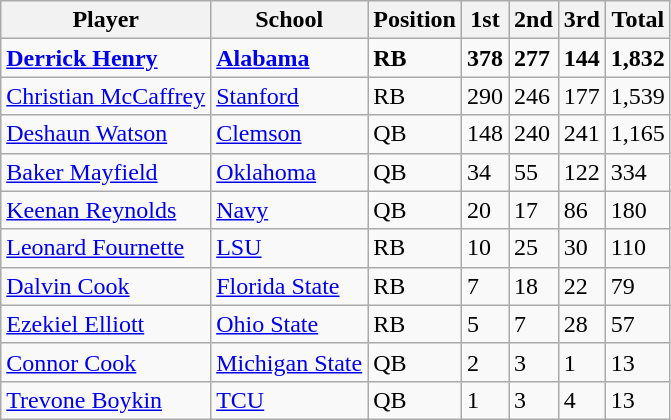<table class="wikitable">
<tr>
<th>Player</th>
<th>School</th>
<th>Position</th>
<th>1st</th>
<th>2nd</th>
<th>3rd</th>
<th>Total</th>
</tr>
<tr>
<td><strong><a href='#'>Derrick Henry</a></strong></td>
<td><strong><a href='#'>Alabama</a></strong></td>
<td><strong>RB</strong></td>
<td><strong>378</strong></td>
<td><strong>277</strong></td>
<td><strong>144</strong></td>
<td><strong>1,832</strong></td>
</tr>
<tr>
<td><a href='#'>Christian McCaffrey</a></td>
<td><a href='#'>Stanford</a></td>
<td>RB</td>
<td>290</td>
<td>246</td>
<td>177</td>
<td>1,539</td>
</tr>
<tr>
<td><a href='#'>Deshaun Watson</a></td>
<td><a href='#'>Clemson</a></td>
<td>QB</td>
<td>148</td>
<td>240</td>
<td>241</td>
<td>1,165</td>
</tr>
<tr>
<td><a href='#'>Baker Mayfield</a></td>
<td><a href='#'>Oklahoma</a></td>
<td>QB</td>
<td>34</td>
<td>55</td>
<td>122</td>
<td>334</td>
</tr>
<tr>
<td><a href='#'>Keenan Reynolds</a></td>
<td><a href='#'>Navy</a></td>
<td>QB</td>
<td>20</td>
<td>17</td>
<td>86</td>
<td>180</td>
</tr>
<tr>
<td><a href='#'>Leonard Fournette</a></td>
<td><a href='#'>LSU</a></td>
<td>RB</td>
<td>10</td>
<td>25</td>
<td>30</td>
<td>110</td>
</tr>
<tr>
<td><a href='#'>Dalvin Cook</a></td>
<td><a href='#'>Florida State</a></td>
<td>RB</td>
<td>7</td>
<td>18</td>
<td>22</td>
<td>79</td>
</tr>
<tr>
<td><a href='#'>Ezekiel Elliott</a></td>
<td><a href='#'>Ohio State</a></td>
<td>RB</td>
<td>5</td>
<td>7</td>
<td>28</td>
<td>57</td>
</tr>
<tr>
<td><a href='#'>Connor Cook</a></td>
<td><a href='#'>Michigan State</a></td>
<td>QB</td>
<td>2</td>
<td>3</td>
<td>1</td>
<td>13</td>
</tr>
<tr>
<td><a href='#'>Trevone Boykin</a></td>
<td><a href='#'>TCU</a></td>
<td>QB</td>
<td>1</td>
<td>3</td>
<td>4</td>
<td>13</td>
</tr>
</table>
